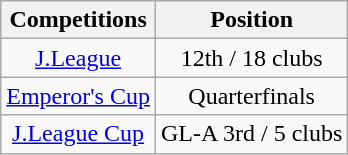<table class="wikitable" style="text-align:center;">
<tr>
<th>Competitions</th>
<th>Position</th>
</tr>
<tr>
<td><a href='#'>J.League</a></td>
<td>12th / 18 clubs</td>
</tr>
<tr>
<td><a href='#'>Emperor's Cup</a></td>
<td>Quarterfinals</td>
</tr>
<tr>
<td><a href='#'>J.League Cup</a></td>
<td>GL-A 3rd / 5 clubs</td>
</tr>
</table>
